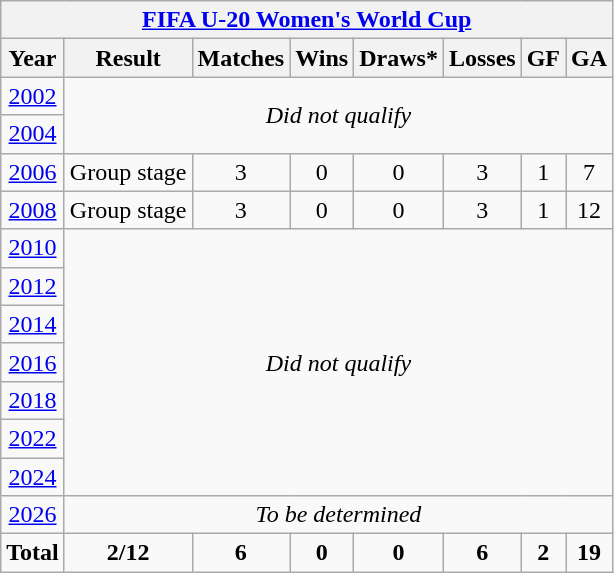<table class="wikitable" style="text-align: center;">
<tr>
<th colspan=10><a href='#'>FIFA U-20 Women's World Cup</a></th>
</tr>
<tr>
<th>Year</th>
<th>Result</th>
<th>Matches</th>
<th>Wins</th>
<th>Draws*</th>
<th>Losses</th>
<th>GF</th>
<th>GA</th>
</tr>
<tr>
<td> <a href='#'>2002</a></td>
<td rowspan=2 colspan=7><em>Did not qualify</em></td>
</tr>
<tr>
<td> <a href='#'>2004</a></td>
</tr>
<tr>
<td> <a href='#'>2006</a></td>
<td>Group stage</td>
<td>3</td>
<td>0</td>
<td>0</td>
<td>3</td>
<td>1</td>
<td>7</td>
</tr>
<tr>
<td> <a href='#'>2008</a></td>
<td>Group stage</td>
<td>3</td>
<td>0</td>
<td>0</td>
<td>3</td>
<td>1</td>
<td>12</td>
</tr>
<tr>
<td> <a href='#'>2010</a></td>
<td rowspan=7 colspan=7><em>Did not qualify</em></td>
</tr>
<tr>
<td> <a href='#'>2012</a></td>
</tr>
<tr>
<td> <a href='#'>2014</a></td>
</tr>
<tr>
<td> <a href='#'>2016</a></td>
</tr>
<tr>
<td> <a href='#'>2018</a></td>
</tr>
<tr>
<td> <a href='#'>2022</a></td>
</tr>
<tr>
<td> <a href='#'>2024</a></td>
</tr>
<tr>
<td> <a href='#'>2026</a></td>
<td colspan=7><em>To be determined</em></td>
</tr>
<tr>
<td><strong>Total</strong></td>
<td><strong>2/12</strong></td>
<td><strong>6</strong></td>
<td><strong>0</strong></td>
<td><strong>0</strong></td>
<td><strong>6</strong></td>
<td><strong>2</strong></td>
<td><strong>19</strong></td>
</tr>
</table>
